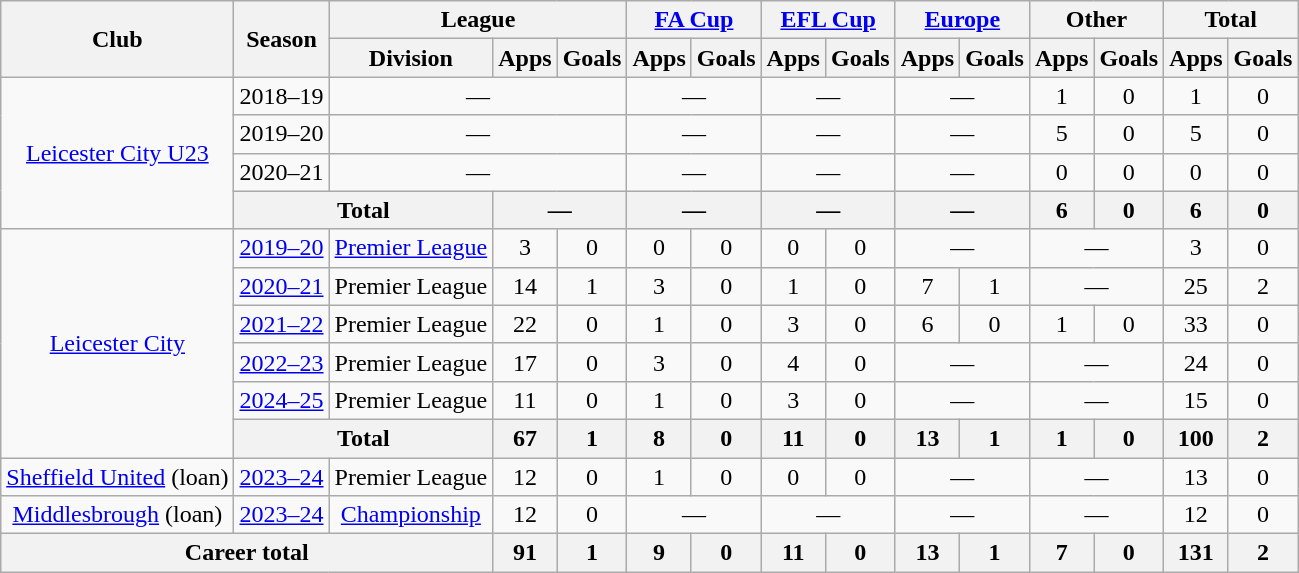<table class="wikitable" style="text-align:center">
<tr>
<th rowspan="2">Club</th>
<th rowspan="2">Season</th>
<th colspan="3">League</th>
<th colspan="2"><a href='#'>FA Cup</a></th>
<th colspan="2"><a href='#'>EFL Cup</a></th>
<th colspan="2"><a href='#'>Europe</a></th>
<th colspan="2">Other</th>
<th colspan="2">Total</th>
</tr>
<tr>
<th>Division</th>
<th>Apps</th>
<th>Goals</th>
<th>Apps</th>
<th>Goals</th>
<th>Apps</th>
<th>Goals</th>
<th>Apps</th>
<th>Goals</th>
<th>Apps</th>
<th>Goals</th>
<th>Apps</th>
<th>Goals</th>
</tr>
<tr>
<td rowspan="4"><a href='#'>Leicester City U23</a></td>
<td>2018–19</td>
<td colspan="3">—</td>
<td colspan="2">—</td>
<td colspan="2">—</td>
<td colspan="2">—</td>
<td>1</td>
<td>0</td>
<td>1</td>
<td>0</td>
</tr>
<tr>
<td>2019–20</td>
<td colspan="3">—</td>
<td colspan="2">—</td>
<td colspan="2">—</td>
<td colspan="2">—</td>
<td>5</td>
<td>0</td>
<td>5</td>
<td>0</td>
</tr>
<tr>
<td>2020–21</td>
<td colspan="3">—</td>
<td colspan="2">—</td>
<td colspan="2">—</td>
<td colspan="2">—</td>
<td>0</td>
<td>0</td>
<td>0</td>
<td>0</td>
</tr>
<tr>
<th colspan="2">Total</th>
<th colspan="2">—</th>
<th colspan="2">—</th>
<th colspan="2">—</th>
<th colspan="2">—</th>
<th>6</th>
<th>0</th>
<th>6</th>
<th>0</th>
</tr>
<tr>
<td rowspan="6"><a href='#'>Leicester City</a></td>
<td><a href='#'>2019–20</a></td>
<td><a href='#'>Premier League</a></td>
<td>3</td>
<td>0</td>
<td>0</td>
<td>0</td>
<td>0</td>
<td>0</td>
<td colspan="2">—</td>
<td colspan="2">—</td>
<td>3</td>
<td>0</td>
</tr>
<tr>
<td><a href='#'>2020–21</a></td>
<td>Premier League</td>
<td>14</td>
<td>1</td>
<td>3</td>
<td>0</td>
<td>1</td>
<td>0</td>
<td>7</td>
<td>1</td>
<td colspan="2">—</td>
<td>25</td>
<td>2</td>
</tr>
<tr>
<td><a href='#'>2021–22</a></td>
<td>Premier League</td>
<td>22</td>
<td>0</td>
<td>1</td>
<td>0</td>
<td>3</td>
<td>0</td>
<td>6</td>
<td>0</td>
<td>1</td>
<td>0</td>
<td>33</td>
<td>0</td>
</tr>
<tr>
<td><a href='#'>2022–23</a></td>
<td>Premier League</td>
<td>17</td>
<td>0</td>
<td>3</td>
<td>0</td>
<td>4</td>
<td>0</td>
<td colspan="2">—</td>
<td colspan="2">—</td>
<td>24</td>
<td>0</td>
</tr>
<tr>
<td><a href='#'>2024–25</a></td>
<td>Premier League</td>
<td>11</td>
<td>0</td>
<td>1</td>
<td>0</td>
<td>3</td>
<td>0</td>
<td colspan="2">—</td>
<td colspan="2">—</td>
<td>15</td>
<td>0</td>
</tr>
<tr>
<th colspan="2">Total</th>
<th>67</th>
<th>1</th>
<th>8</th>
<th>0</th>
<th>11</th>
<th>0</th>
<th>13</th>
<th>1</th>
<th>1</th>
<th>0</th>
<th>100</th>
<th>2</th>
</tr>
<tr>
<td><a href='#'>Sheffield United</a> (loan)</td>
<td><a href='#'>2023–24</a></td>
<td>Premier League</td>
<td>12</td>
<td>0</td>
<td>1</td>
<td>0</td>
<td>0</td>
<td>0</td>
<td colspan="2">—</td>
<td colspan="2">—</td>
<td>13</td>
<td>0</td>
</tr>
<tr>
<td><a href='#'>Middlesbrough</a> (loan)</td>
<td><a href='#'>2023–24</a></td>
<td><a href='#'>Championship</a></td>
<td>12</td>
<td>0</td>
<td colspan="2">—</td>
<td colspan="2">—</td>
<td colspan="2">—</td>
<td colspan="2">—</td>
<td>12</td>
<td>0</td>
</tr>
<tr>
<th colspan="3">Career total</th>
<th>91</th>
<th>1</th>
<th>9</th>
<th>0</th>
<th>11</th>
<th>0</th>
<th>13</th>
<th>1</th>
<th>7</th>
<th>0</th>
<th>131</th>
<th>2</th>
</tr>
</table>
